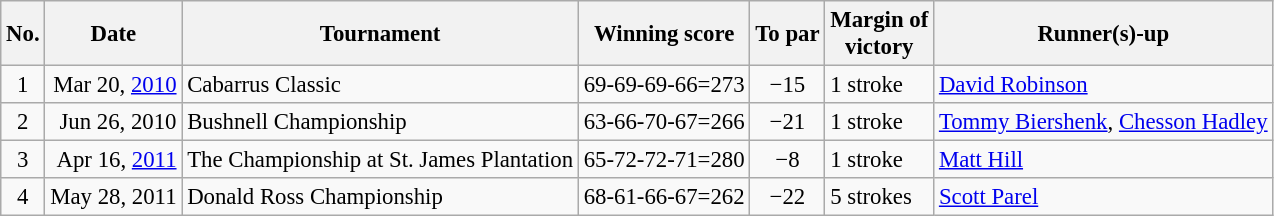<table class="wikitable" style="font-size:95%;">
<tr>
<th>No.</th>
<th>Date</th>
<th>Tournament</th>
<th>Winning score</th>
<th>To par</th>
<th>Margin of<br>victory</th>
<th>Runner(s)-up</th>
</tr>
<tr>
<td align=center>1</td>
<td align=right>Mar 20, <a href='#'>2010</a></td>
<td>Cabarrus Classic</td>
<td align=right>69-69-69-66=273</td>
<td align=center>−15</td>
<td>1 stroke</td>
<td> <a href='#'>David Robinson</a></td>
</tr>
<tr>
<td align=center>2</td>
<td align=right>Jun 26, 2010</td>
<td>Bushnell Championship</td>
<td align=right>63-66-70-67=266</td>
<td align=center>−21</td>
<td>1 stroke</td>
<td> <a href='#'>Tommy Biershenk</a>,  <a href='#'>Chesson Hadley</a></td>
</tr>
<tr>
<td align=center>3</td>
<td align=right>Apr 16, <a href='#'>2011</a></td>
<td>The Championship at St. James Plantation</td>
<td align=right>65-72-72-71=280</td>
<td align=center>−8</td>
<td>1 stroke</td>
<td> <a href='#'>Matt Hill</a></td>
</tr>
<tr>
<td align=center>4</td>
<td align=right>May 28, 2011</td>
<td>Donald Ross Championship</td>
<td align=right>68-61-66-67=262</td>
<td align=center>−22</td>
<td>5 strokes</td>
<td> <a href='#'>Scott Parel</a></td>
</tr>
</table>
